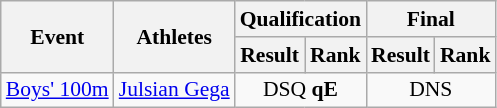<table class="wikitable" border="1" style="font-size:90%">
<tr>
<th rowspan=2>Event</th>
<th rowspan=2>Athletes</th>
<th colspan=2>Qualification</th>
<th colspan=2>Final</th>
</tr>
<tr>
<th>Result</th>
<th>Rank</th>
<th>Result</th>
<th>Rank</th>
</tr>
<tr>
<td><a href='#'>Boys' 100m</a></td>
<td><a href='#'>Julsian Gega</a></td>
<td colspan=2 align=center>DSQ <strong>qE</strong></td>
<td colspan=2 align=center>DNS</td>
</tr>
</table>
